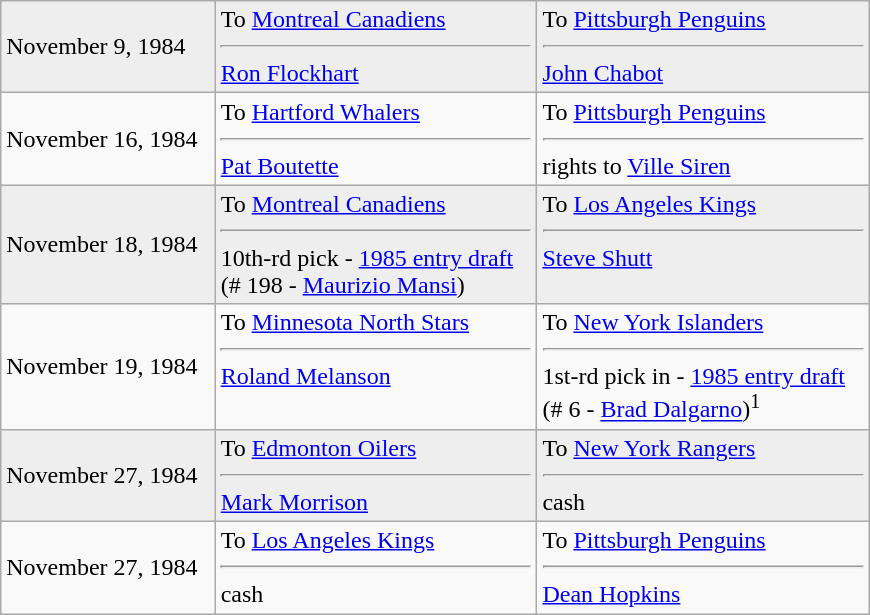<table class="wikitable" style="border:1px solid #999; width:580px;">
<tr style="background:#eee;">
<td>November 9, 1984</td>
<td valign="top">To <a href='#'>Montreal Canadiens</a><hr><a href='#'>Ron Flockhart</a></td>
<td valign="top">To <a href='#'>Pittsburgh Penguins</a><hr><a href='#'>John Chabot</a></td>
</tr>
<tr>
<td>November 16, 1984</td>
<td valign="top">To <a href='#'>Hartford Whalers</a><hr><a href='#'>Pat Boutette</a></td>
<td valign="top">To <a href='#'>Pittsburgh Penguins</a><hr>rights to <a href='#'>Ville Siren</a></td>
</tr>
<tr style="background:#eee;">
<td>November 18, 1984</td>
<td valign="top">To <a href='#'>Montreal Canadiens</a><hr>10th-rd pick - <a href='#'>1985 entry draft</a><br>(# 198 - <a href='#'>Maurizio Mansi</a>)</td>
<td valign="top">To <a href='#'>Los Angeles Kings</a><hr><a href='#'>Steve Shutt</a></td>
</tr>
<tr>
<td>November 19, 1984</td>
<td valign="top">To <a href='#'>Minnesota North Stars</a><hr><a href='#'>Roland Melanson</a></td>
<td valign="top">To <a href='#'>New York Islanders</a><hr>1st-rd pick in - <a href='#'>1985 entry draft</a><br>(# 6 - <a href='#'>Brad Dalgarno</a>)<sup>1</sup></td>
</tr>
<tr style="background:#eee;">
<td>November 27, 1984</td>
<td valign="top">To <a href='#'>Edmonton Oilers</a><hr><a href='#'>Mark Morrison</a></td>
<td valign="top">To <a href='#'>New York Rangers</a><hr>cash</td>
</tr>
<tr>
<td>November 27, 1984</td>
<td valign="top">To <a href='#'>Los Angeles Kings</a><hr>cash</td>
<td valign="top">To <a href='#'>Pittsburgh Penguins</a><hr><a href='#'>Dean Hopkins</a></td>
</tr>
</table>
